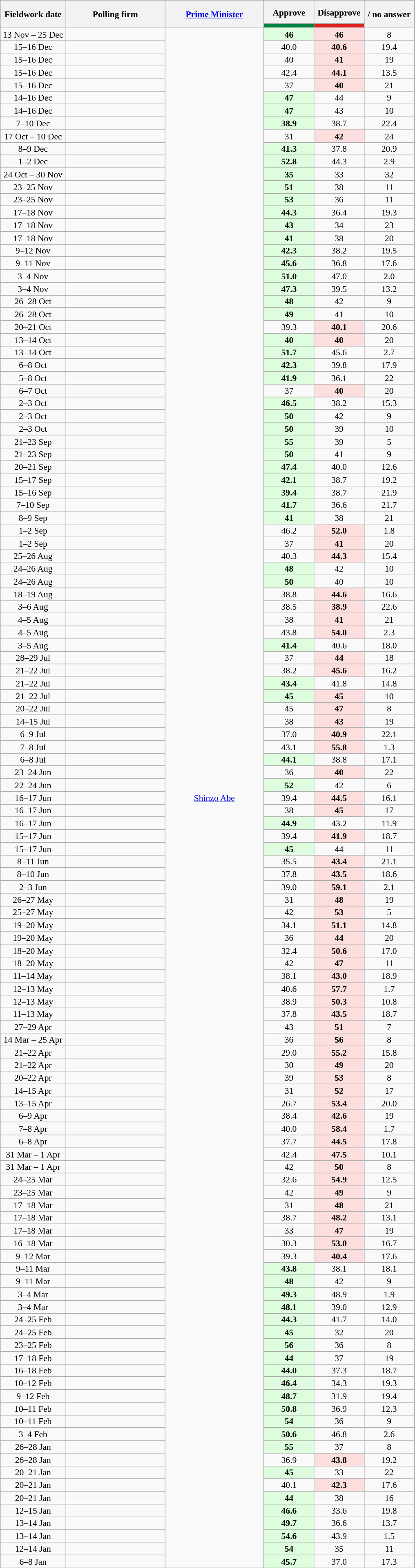<table class="wikitable mw-datatable sortable mw-collapsible mw-collapsed" style="text-align:center;font-size:90%;line-height:14px;">
<tr style="height:38px;">
<th class="unsortable" rowspan="2" width=100px>Fieldwork date</th>
<th class="unsortable" rowspan="2" width=155px>Polling firm</th>
<th class="unsortable" rowspan="2" width=155px><a href='#'>Prime Minister</a></th>
<th style="width:75px;">Approve</th>
<th style="width:75px;">Disapprove</th>
<th rowspan="2" style="width:75px;"> / no answer</th>
</tr>
<tr>
<th style="background: #008142"></th>
<th style="background: #DC241F"></th>
</tr>
<tr>
<td>13 Nov – 25 Dec</td>
<td></td>
<td rowspan="121"><a href='#'>Shinzo Abe</a></td>
<td style="background:#DEFDDE"><strong>46</strong></td>
<td style="background:#FDDEDE"><strong>46</strong></td>
<td>8</td>
</tr>
<tr>
<td>15–16 Dec</td>
<td> </td>
<td>40.0</td>
<td style="background:#FDDEDE"><strong>40.6</strong></td>
<td>19.4</td>
</tr>
<tr>
<td>15–16 Dec</td>
<td></td>
<td>40</td>
<td style="background:#FDDEDE"><strong>41</strong></td>
<td>19</td>
</tr>
<tr>
<td>15–16 Dec</td>
<td></td>
<td>42.4</td>
<td style="background:#FDDEDE"><strong>44.1</strong></td>
<td>13.5</td>
</tr>
<tr>
<td>15–16 Dec</td>
<td></td>
<td>37</td>
<td style="background:#FDDEDE"><strong>40</strong></td>
<td>21</td>
</tr>
<tr>
<td>14–16 Dec</td>
<td></td>
<td style="background:#DEFDDE"><strong>47</strong></td>
<td>44</td>
<td>9</td>
</tr>
<tr>
<td>14–16 Dec</td>
<td></td>
<td style="background:#DEFDDE"><strong>47</strong></td>
<td>43</td>
<td>10</td>
</tr>
<tr>
<td>7–10 Dec</td>
<td> </td>
<td style="background:#DEFDDE"><strong>38.9</strong></td>
<td>38.7</td>
<td>22.4</td>
</tr>
<tr>
<td>17 Oct – 10 Dec</td>
<td></td>
<td>31</td>
<td style="background:#FDDEDE"><strong>42</strong></td>
<td>24</td>
</tr>
<tr>
<td>8–9 Dec</td>
<td></td>
<td style="background:#DEFDDE"><strong>41.3</strong></td>
<td>37.8</td>
<td>20.9</td>
</tr>
<tr>
<td>1–2 Dec</td>
<td></td>
<td style="background:#DEFDDE"><strong>52.8</strong></td>
<td>44.3</td>
<td>2.9</td>
</tr>
<tr>
<td>24 Oct – 30 Nov</td>
<td></td>
<td style="background:#DEFDDE"><strong>35</strong></td>
<td>33</td>
<td>32</td>
</tr>
<tr>
<td>23–25 Nov</td>
<td></td>
<td style="background:#DEFDDE"><strong>51</strong></td>
<td>38</td>
<td>11</td>
</tr>
<tr>
<td>23–25 Nov</td>
<td></td>
<td style="background:#DEFDDE"><strong>53</strong></td>
<td>36</td>
<td>11</td>
</tr>
<tr>
<td>17–18 Nov</td>
<td> </td>
<td style="background:#DEFDDE"><strong>44.3</strong></td>
<td>36.4</td>
<td>19.3</td>
</tr>
<tr>
<td>17–18 Nov</td>
<td></td>
<td style="background:#DEFDDE"><strong>43</strong></td>
<td>34</td>
<td>23</td>
</tr>
<tr>
<td>17–18 Nov</td>
<td></td>
<td style="background:#DEFDDE"><strong>41</strong></td>
<td>38</td>
<td>20</td>
</tr>
<tr>
<td>9–12 Nov</td>
<td> </td>
<td style="background:#DEFDDE"><strong>42.3</strong></td>
<td>38.2</td>
<td>19.5</td>
</tr>
<tr>
<td>9–11 Nov</td>
<td></td>
<td style="background:#DEFDDE"><strong>45.6</strong></td>
<td>36.8</td>
<td>17.6</td>
</tr>
<tr>
<td>3–4 Nov</td>
<td></td>
<td style="background:#DEFDDE"><strong>51.0</strong></td>
<td>47.0</td>
<td>2.0</td>
</tr>
<tr>
<td>3–4 Nov</td>
<td></td>
<td style="background:#DEFDDE"><strong>47.3</strong></td>
<td>39.5</td>
<td>13.2</td>
</tr>
<tr>
<td>26–28 Oct</td>
<td></td>
<td style="background:#DEFDDE"><strong>48</strong></td>
<td>42</td>
<td>9</td>
</tr>
<tr>
<td>26–28 Oct</td>
<td></td>
<td style="background:#DEFDDE"><strong>49</strong></td>
<td>41</td>
<td>10</td>
</tr>
<tr>
<td>20–21 Oct</td>
<td> </td>
<td>39.3</td>
<td style="background:#FDDEDE"><strong>40.1</strong></td>
<td>20.6</td>
</tr>
<tr>
<td>13–14 Oct</td>
<td></td>
<td style="background:#DEFDDE"><strong>40</strong></td>
<td style="background:#FDDEDE"><strong>40</strong></td>
<td>20</td>
</tr>
<tr>
<td>13–14 Oct</td>
<td></td>
<td style="background:#DEFDDE"><strong>51.7</strong></td>
<td>45.6</td>
<td>2.7</td>
</tr>
<tr>
<td>6–8 Oct</td>
<td></td>
<td style="background:#DEFDDE"><strong>42.3</strong></td>
<td>39.8</td>
<td>17.9</td>
</tr>
<tr>
<td>5–8 Oct</td>
<td> </td>
<td style="background:#DEFDDE"><strong>41.9</strong></td>
<td>36.1</td>
<td>22</td>
</tr>
<tr>
<td>6–7 Oct</td>
<td></td>
<td>37</td>
<td style="background:#FDDEDE"><strong>40</strong></td>
<td>20</td>
</tr>
<tr>
<td>2–3 Oct</td>
<td></td>
<td style="background:#DEFDDE"><strong>46.5</strong></td>
<td>38.2</td>
<td>15.3</td>
</tr>
<tr>
<td>2–3 Oct</td>
<td></td>
<td style="background:#DEFDDE"><strong>50</strong></td>
<td>42</td>
<td>9</td>
</tr>
<tr>
<td>2–3 Oct</td>
<td></td>
<td style="background:#DEFDDE"><strong>50</strong></td>
<td>39</td>
<td>10</td>
</tr>
<tr>
<td>21–23 Sep</td>
<td></td>
<td style="background:#DEFDDE"><strong>55</strong></td>
<td>39</td>
<td>5</td>
</tr>
<tr>
<td>21–23 Sep</td>
<td></td>
<td style="background:#DEFDDE"><strong>50</strong></td>
<td>41</td>
<td>9</td>
</tr>
<tr>
<td>20–21 Sep</td>
<td></td>
<td style="background:#DEFDDE"><strong>47.4</strong></td>
<td>40.0</td>
<td>12.6</td>
</tr>
<tr>
<td>15–17 Sep</td>
<td></td>
<td style="background:#DEFDDE"><strong>42.1</strong></td>
<td>38.7</td>
<td>19.2</td>
</tr>
<tr>
<td>15–16 Sep</td>
<td> </td>
<td style="background:#DEFDDE"><strong>39.4</strong></td>
<td>38.7</td>
<td>21.9</td>
</tr>
<tr>
<td>7–10 Sep</td>
<td></td>
<td style="background:#DEFDDE"><strong>41.7</strong></td>
<td>36.6</td>
<td>21.7</td>
</tr>
<tr>
<td>8–9 Sep</td>
<td></td>
<td style="background:#DEFDDE"><strong>41</strong></td>
<td>38</td>
<td>21</td>
</tr>
<tr>
<td>1–2 Sep</td>
<td></td>
<td>46.2</td>
<td style="background:#FDDEDE"><strong>52.0</strong></td>
<td>1.8</td>
</tr>
<tr>
<td>1–2 Sep</td>
<td></td>
<td>37</td>
<td style="background:#FDDEDE"><strong>41</strong></td>
<td>20</td>
</tr>
<tr>
<td>25–26 Aug</td>
<td></td>
<td>40.3</td>
<td style="background:#FDDEDE"><strong>44.3</strong></td>
<td>15.4</td>
</tr>
<tr>
<td>24–26 Aug</td>
<td></td>
<td style="background:#DEFDDE"><strong>48</strong></td>
<td>42</td>
<td>10</td>
</tr>
<tr>
<td>24–26 Aug</td>
<td></td>
<td style="background:#DEFDDE"><strong>50</strong></td>
<td>40</td>
<td>10</td>
</tr>
<tr>
<td>18–19 Aug</td>
<td> </td>
<td>38.8</td>
<td style="background:#FDDEDE"><strong>44.6</strong></td>
<td>16.6</td>
</tr>
<tr>
<td>3–6 Aug</td>
<td> </td>
<td>38.5</td>
<td style="background:#FDDEDE"><strong>38.9</strong></td>
<td>22.6</td>
</tr>
<tr>
<td>4–5 Aug</td>
<td></td>
<td>38</td>
<td style="background:#FDDEDE"><strong>41</strong></td>
<td>21</td>
</tr>
<tr>
<td>4–5 Aug</td>
<td></td>
<td>43.8</td>
<td style="background:#FDDEDE"><strong>54.0</strong></td>
<td>2.3</td>
</tr>
<tr>
<td>3–5 Aug</td>
<td></td>
<td style="background:#DEFDDE"><strong>41.4</strong></td>
<td>40.6</td>
<td>18.0</td>
</tr>
<tr>
<td>28–29 Jul</td>
<td></td>
<td>37</td>
<td style="background:#FDDEDE"><strong>44</strong></td>
<td>18</td>
</tr>
<tr>
<td>21–22 Jul</td>
<td> </td>
<td>38.2</td>
<td style="background:#FDDEDE"><strong>45.6</strong></td>
<td>16.2</td>
</tr>
<tr>
<td>21–22 Jul</td>
<td></td>
<td style="background:#DEFDDE"><strong>43.4</strong></td>
<td>41.8</td>
<td>14.8</td>
</tr>
<tr>
<td>21–22 Jul</td>
<td></td>
<td style="background:#DEFDDE"><strong>45</strong></td>
<td style="background:#FDDEDE"><strong>45</strong></td>
<td>10</td>
</tr>
<tr>
<td>20–22 Jul</td>
<td></td>
<td>45</td>
<td style="background:#FDDEDE"><strong>47</strong></td>
<td>8</td>
</tr>
<tr>
<td>14–15 Jul</td>
<td></td>
<td>38</td>
<td style="background:#FDDEDE"><strong>43</strong></td>
<td>19</td>
</tr>
<tr>
<td>6–9 Jul</td>
<td> </td>
<td>37.0</td>
<td style="background:#FDDEDE"><strong>40.9</strong></td>
<td>22.1</td>
</tr>
<tr>
<td>7–8 Jul</td>
<td></td>
<td>43.1</td>
<td style="background:#FDDEDE"><strong>55.8</strong></td>
<td>1.3</td>
</tr>
<tr>
<td>6–8 Jul</td>
<td></td>
<td style="background:#DEFDDE"><strong>44.1</strong></td>
<td>38.8</td>
<td>17.1</td>
</tr>
<tr>
<td>23–24 Jun</td>
<td></td>
<td>36</td>
<td style="background:#FDDEDE"><strong>40</strong></td>
<td>22</td>
</tr>
<tr>
<td>22–24 Jun</td>
<td></td>
<td style="background:#DEFDDE"><strong>52</strong></td>
<td>42</td>
<td>6</td>
</tr>
<tr>
<td>16–17 Jun</td>
<td> </td>
<td>39.4</td>
<td style="background:#FDDEDE"><strong>44.5</strong></td>
<td>16.1</td>
</tr>
<tr>
<td>16–17 Jun</td>
<td></td>
<td>38</td>
<td style="background:#FDDEDE"><strong>45</strong></td>
<td>17</td>
</tr>
<tr>
<td>16–17 Jun</td>
<td></td>
<td style="background:#DEFDDE"><strong>44.9</strong></td>
<td>43.2</td>
<td>11.9</td>
</tr>
<tr>
<td>15–17 Jun</td>
<td> </td>
<td>39.4</td>
<td style="background:#FDDEDE"><strong>41.9</strong></td>
<td>18.7</td>
</tr>
<tr>
<td>15–17 Jun</td>
<td></td>
<td style="background:#DEFDDE"><strong>45</strong></td>
<td>44</td>
<td>11</td>
</tr>
<tr>
<td>8–11 Jun</td>
<td></td>
<td>35.5</td>
<td style="background:#FDDEDE"><strong>43.4</strong></td>
<td>21.1</td>
</tr>
<tr>
<td>8–10 Jun</td>
<td></td>
<td>37.8</td>
<td style="background:#FDDEDE"><strong>43.5</strong></td>
<td>18.6</td>
</tr>
<tr>
<td>2–3 Jun</td>
<td></td>
<td>39.0</td>
<td style="background:#FDDEDE"><strong>59.1</strong></td>
<td>2.1</td>
</tr>
<tr>
<td>26–27 May</td>
<td></td>
<td>31</td>
<td style="background:#FDDEDE"><strong>48</strong></td>
<td>19</td>
</tr>
<tr>
<td>25–27 May</td>
<td></td>
<td>42</td>
<td style="background:#FDDEDE"><strong>53</strong></td>
<td>5</td>
</tr>
<tr>
<td>19–20 May</td>
<td> </td>
<td>34.1</td>
<td style="background:#FDDEDE"><strong>51.1</strong></td>
<td>14.8</td>
</tr>
<tr>
<td>19–20 May</td>
<td></td>
<td>36</td>
<td style="background:#FDDEDE"><strong>44</strong></td>
<td>20</td>
</tr>
<tr>
<td>18–20 May</td>
<td> </td>
<td>32.4</td>
<td style="background:#FDDEDE"><strong>50.6</strong></td>
<td>17.0</td>
</tr>
<tr>
<td>18–20 May</td>
<td></td>
<td>42</td>
<td style="background:#FDDEDE"><strong>47</strong></td>
<td>11</td>
</tr>
<tr>
<td>11–14 May</td>
<td> </td>
<td>38.1</td>
<td style="background:#FDDEDE"><strong>43.0</strong></td>
<td>18.9</td>
</tr>
<tr>
<td>12–13 May</td>
<td></td>
<td>40.6</td>
<td style="background:#FDDEDE"><strong>57.7</strong></td>
<td>1.7</td>
</tr>
<tr>
<td>12–13 May</td>
<td></td>
<td>38.9</td>
<td style="background:#FDDEDE"><strong>50.3</strong></td>
<td>10.8</td>
</tr>
<tr>
<td>11–13 May</td>
<td></td>
<td>37.8</td>
<td style="background:#FDDEDE"><strong>43.5</strong></td>
<td>18.7</td>
</tr>
<tr>
<td>27–29 Apr</td>
<td></td>
<td>43</td>
<td style="background:#FDDEDE"><strong>51</strong></td>
<td>7</td>
</tr>
<tr>
<td>14 Mar – 25 Apr</td>
<td></td>
<td>36</td>
<td style="background:#FDDEDE"><strong>56</strong></td>
<td>8</td>
</tr>
<tr>
<td>21–22 Apr</td>
<td> </td>
<td>29.0</td>
<td style="background:#FDDEDE"><strong>55.2</strong></td>
<td>15.8</td>
</tr>
<tr>
<td>21–22 Apr</td>
<td></td>
<td>30</td>
<td style="background:#FDDEDE"><strong>49</strong></td>
<td>20</td>
</tr>
<tr>
<td>20–22 Apr</td>
<td> </td>
<td>39</td>
<td style="background:#FDDEDE"><strong>53</strong></td>
<td>8</td>
</tr>
<tr>
<td>14–15 Apr</td>
<td></td>
<td>31</td>
<td style="background:#FDDEDE"><strong>52</strong></td>
<td>17</td>
</tr>
<tr>
<td>13–15 Apr</td>
<td> </td>
<td>26.7</td>
<td style="background:#FDDEDE"><strong>53.4</strong></td>
<td>20.0</td>
</tr>
<tr>
<td>6–9 Apr</td>
<td> </td>
<td>38.4</td>
<td style="background:#FDDEDE"><strong>42.6</strong></td>
<td>19</td>
</tr>
<tr>
<td>7–8 Apr</td>
<td></td>
<td>40.0</td>
<td style="background:#FDDEDE"><strong>58.4</strong></td>
<td>1.7</td>
</tr>
<tr>
<td>6–8 Apr</td>
<td></td>
<td>37.7</td>
<td style="background:#FDDEDE"><strong>44.5</strong></td>
<td>17.8</td>
</tr>
<tr>
<td>31 Mar – 1 Apr</td>
<td></td>
<td>42.4</td>
<td style="background:#FDDEDE"><strong>47.5</strong></td>
<td>10.1</td>
</tr>
<tr>
<td>31 Mar – 1 Apr</td>
<td></td>
<td>42</td>
<td style="background:#FDDEDE"><strong>50</strong></td>
<td>8</td>
</tr>
<tr>
<td>24–25 Mar</td>
<td> </td>
<td>32.6</td>
<td style="background:#FDDEDE"><strong>54.9</strong></td>
<td>12.5</td>
</tr>
<tr>
<td>23–25 Mar</td>
<td></td>
<td>42</td>
<td style="background:#FDDEDE"><strong>49</strong></td>
<td>9</td>
</tr>
<tr>
<td>17–18 Mar</td>
<td></td>
<td>31</td>
<td style="background:#FDDEDE"><strong>48</strong></td>
<td>21</td>
</tr>
<tr>
<td>17–18 Mar</td>
<td></td>
<td>38.7</td>
<td style="background:#FDDEDE"><strong>48.2</strong></td>
<td>13.1</td>
</tr>
<tr>
<td>17–18 Mar</td>
<td></td>
<td>33</td>
<td style="background:#FDDEDE"><strong>47</strong></td>
<td>19</td>
</tr>
<tr>
<td>16–18 Mar</td>
<td> </td>
<td>30.3</td>
<td style="background:#FDDEDE"><strong>53.0</strong></td>
<td>16.7</td>
</tr>
<tr>
<td>9–12 Mar</td>
<td> </td>
<td>39.3</td>
<td style="background:#FDDEDE"><strong>40.4</strong></td>
<td>17.6</td>
</tr>
<tr>
<td>9–11 Mar</td>
<td></td>
<td style="background:#DEFDDE"><strong>43.8</strong></td>
<td>38.1</td>
<td>18.1</td>
</tr>
<tr>
<td>9–11 Mar</td>
<td></td>
<td style="background:#DEFDDE"><strong>48</strong></td>
<td>42</td>
<td>9</td>
</tr>
<tr>
<td>3–4 Mar</td>
<td></td>
<td style="background:#DEFDDE"><strong>49.3</strong></td>
<td>48.9</td>
<td>1.9</td>
</tr>
<tr>
<td>3–4 Mar</td>
<td></td>
<td style="background:#DEFDDE"><strong>48.1</strong></td>
<td>39.0</td>
<td>12.9</td>
</tr>
<tr>
<td>24–25 Feb</td>
<td> </td>
<td style="background:#DEFDDE"><strong>44.3</strong></td>
<td>41.7</td>
<td>14.0</td>
</tr>
<tr>
<td>24–25 Feb</td>
<td></td>
<td style="background:#DEFDDE"><strong>45</strong></td>
<td>32</td>
<td>20</td>
</tr>
<tr>
<td>23–25 Feb</td>
<td></td>
<td style="background:#DEFDDE"><strong>56</strong></td>
<td>36</td>
<td>8</td>
</tr>
<tr>
<td>17–18 Feb</td>
<td></td>
<td style="background:#DEFDDE"><strong>44</strong></td>
<td>37</td>
<td>19</td>
</tr>
<tr>
<td>16–18 Feb</td>
<td> </td>
<td style="background:#DEFDDE"><strong>44.0</strong></td>
<td>37.3</td>
<td>18.7</td>
</tr>
<tr>
<td>10–12 Feb</td>
<td></td>
<td style="background:#DEFDDE"><strong>46.4</strong></td>
<td>34.3</td>
<td>19.3</td>
</tr>
<tr>
<td>9–12 Feb</td>
<td></td>
<td style="background:#DEFDDE"><strong>48.7</strong></td>
<td>31.9</td>
<td>19.4</td>
</tr>
<tr>
<td>10–11 Feb</td>
<td> </td>
<td style="background:#DEFDDE"><strong>50.8</strong></td>
<td>36.9</td>
<td>12.3</td>
</tr>
<tr>
<td>10–11 Feb</td>
<td></td>
<td style="background:#DEFDDE"><strong>54</strong></td>
<td>36</td>
<td>9</td>
</tr>
<tr>
<td>3–4 Feb</td>
<td></td>
<td style="background:#DEFDDE"><strong>50.6</strong></td>
<td>46.8</td>
<td>2.6</td>
</tr>
<tr>
<td>26–28 Jan</td>
<td></td>
<td style="background:#DEFDDE"><strong>55</strong></td>
<td>37</td>
<td>8</td>
</tr>
<tr>
<td>26–28 Jan</td>
<td> </td>
<td>36.9</td>
<td style="background:#FDDEDE"><strong>43.8</strong></td>
<td>19.2</td>
</tr>
<tr>
<td>20–21 Jan</td>
<td></td>
<td style="background:#DEFDDE"><strong>45</strong></td>
<td>33</td>
<td>22</td>
</tr>
<tr>
<td>20–21 Jan</td>
<td> </td>
<td>40.1</td>
<td style="background:#FDDEDE"><strong>42.3</strong></td>
<td>17.6</td>
</tr>
<tr>
<td>20–21 Jan</td>
<td> </td>
<td style="background:#DEFDDE"><strong>44</strong></td>
<td>38</td>
<td>16</td>
</tr>
<tr>
<td>12–15 Jan</td>
<td> </td>
<td style="background:#DEFDDE"><strong>46.6</strong></td>
<td>33.6</td>
<td>19.8</td>
</tr>
<tr>
<td>13–14 Jan</td>
<td></td>
<td style="background:#DEFDDE"><strong>49.7</strong></td>
<td>36.6</td>
<td>13.7</td>
</tr>
<tr>
<td>13–14 Jan</td>
<td></td>
<td style="background:#DEFDDE"><strong>54.6</strong></td>
<td>43.9</td>
<td>1.5</td>
</tr>
<tr>
<td>12–14 Jan</td>
<td></td>
<td style="background:#DEFDDE"><strong>54</strong></td>
<td>35</td>
<td>11</td>
</tr>
<tr>
<td>6–8 Jan</td>
<td></td>
<td style="background:#DEFDDE"><strong>45.7</strong></td>
<td>37.0</td>
<td>17.3</td>
</tr>
</table>
